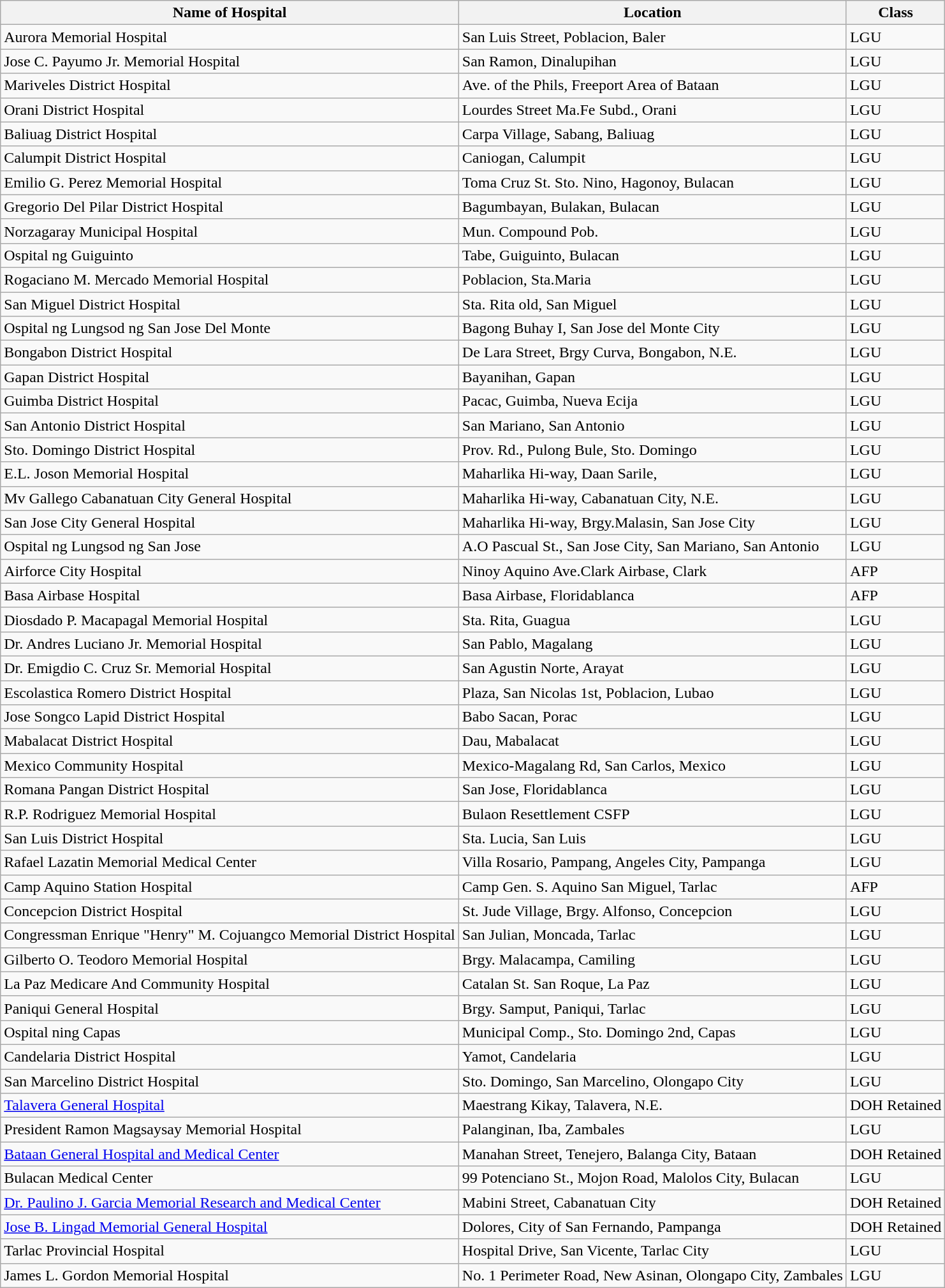<table class="wikitable">
<tr>
<th>Name of Hospital</th>
<th>Location</th>
<th>Class</th>
</tr>
<tr style="vertical-align:middle;">
<td>Aurora Memorial Hospital</td>
<td>San Luis Street, Poblacion, Baler</td>
<td>LGU</td>
</tr>
<tr style="vertical-align:middle;">
<td>Jose C. Payumo Jr. Memorial Hospital</td>
<td>San Ramon, Dinalupihan</td>
<td>LGU</td>
</tr>
<tr style="vertical-align:middle;">
<td>Mariveles District Hospital</td>
<td>Ave. of the Phils, Freeport Area of Bataan</td>
<td>LGU</td>
</tr>
<tr style="vertical-align:middle;">
<td>Orani District Hospital</td>
<td>Lourdes Street Ma.Fe Subd., Orani</td>
<td>LGU</td>
</tr>
<tr style="vertical-align:middle;">
<td>Baliuag District Hospital</td>
<td>Carpa Village, Sabang, Baliuag</td>
<td>LGU</td>
</tr>
<tr style="vertical-align:middle;">
<td>Calumpit District Hospital</td>
<td>Caniogan, Calumpit</td>
<td>LGU</td>
</tr>
<tr style="vertical-align:middle;">
<td>Emilio G. Perez Memorial Hospital</td>
<td>Toma Cruz St. Sto. Nino, Hagonoy, Bulacan</td>
<td>LGU</td>
</tr>
<tr style="vertical-align:middle;">
<td>Gregorio Del Pilar District Hospital</td>
<td>Bagumbayan, Bulakan, Bulacan</td>
<td>LGU</td>
</tr>
<tr style="vertical-align:middle;">
<td>Norzagaray Municipal Hospital</td>
<td>Mun. Compound Pob.</td>
<td>LGU</td>
</tr>
<tr style="vertical-align:middle;">
<td>Ospital ng Guiguinto</td>
<td>Tabe, Guiguinto, Bulacan</td>
<td>LGU</td>
</tr>
<tr style="vertical-align:middle;">
<td>Rogaciano M. Mercado Memorial Hospital</td>
<td>Poblacion, Sta.Maria</td>
<td>LGU</td>
</tr>
<tr style="vertical-align:middle;">
<td>San Miguel District Hospital</td>
<td>Sta. Rita old, San Miguel</td>
<td>LGU</td>
</tr>
<tr style="vertical-align:middle;">
<td>Ospital ng Lungsod ng San Jose Del Monte</td>
<td>Bagong Buhay I, San Jose del Monte City</td>
<td>LGU</td>
</tr>
<tr style="vertical-align:middle;">
<td>Bongabon District Hospital</td>
<td>De Lara Street, Brgy Curva, Bongabon, N.E.</td>
<td>LGU</td>
</tr>
<tr style="vertical-align:middle;">
<td>Gapan District Hospital</td>
<td>Bayanihan, Gapan</td>
<td>LGU</td>
</tr>
<tr style="vertical-align:middle;">
<td>Guimba District Hospital</td>
<td>Pacac, Guimba, Nueva Ecija</td>
<td>LGU</td>
</tr>
<tr style="vertical-align:middle;">
<td>San Antonio District Hospital</td>
<td>San Mariano, San Antonio</td>
<td>LGU</td>
</tr>
<tr style="vertical-align:middle;">
<td>Sto. Domingo District Hospital</td>
<td>Prov. Rd., Pulong Bule, Sto. Domingo</td>
<td>LGU</td>
</tr>
<tr style="vertical-align:middle;">
<td>E.L. Joson Memorial Hospital</td>
<td>Maharlika Hi-way, Daan Sarile,</td>
<td>LGU</td>
</tr>
<tr style="vertical-align:middle;">
<td>Mv Gallego Cabanatuan City General Hospital</td>
<td>Maharlika Hi-way, Cabanatuan City, N.E.</td>
<td>LGU</td>
</tr>
<tr style="vertical-align:middle;">
<td>San Jose City General Hospital</td>
<td>Maharlika Hi-way, Brgy.Malasin, San Jose City</td>
<td>LGU</td>
</tr>
<tr style="vertical-align:middle;">
<td>Ospital ng Lungsod ng San Jose</td>
<td>A.O Pascual St., San Jose City, San Mariano, San Antonio</td>
<td>LGU</td>
</tr>
<tr style="vertical-align:middle;">
<td>Airforce City Hospital</td>
<td>Ninoy Aquino Ave.Clark Airbase, Clark</td>
<td>AFP</td>
</tr>
<tr style="vertical-align:middle;">
<td>Basa Airbase Hospital</td>
<td>Basa Airbase, Floridablanca</td>
<td>AFP</td>
</tr>
<tr style="vertical-align:middle;">
<td>Diosdado P. Macapagal Memorial Hospital</td>
<td>Sta. Rita, Guagua</td>
<td>LGU</td>
</tr>
<tr style="vertical-align:middle;">
<td>Dr. Andres Luciano Jr. Memorial Hospital</td>
<td>San Pablo, Magalang</td>
<td>LGU</td>
</tr>
<tr style="vertical-align:middle;">
<td>Dr. Emigdio C. Cruz Sr. Memorial Hospital</td>
<td>San Agustin Norte, Arayat</td>
<td>LGU</td>
</tr>
<tr style="vertical-align:middle;">
<td>Escolastica Romero District Hospital</td>
<td>Plaza, San Nicolas 1st, Poblacion, Lubao</td>
<td>LGU</td>
</tr>
<tr style="vertical-align:middle;">
<td>Jose Songco Lapid District Hospital</td>
<td>Babo Sacan, Porac</td>
<td>LGU</td>
</tr>
<tr style="vertical-align:middle;">
<td>Mabalacat District Hospital</td>
<td>Dau, Mabalacat</td>
<td>LGU</td>
</tr>
<tr style="vertical-align:middle;">
<td>Mexico Community Hospital</td>
<td>Mexico-Magalang Rd, San Carlos, Mexico</td>
<td>LGU</td>
</tr>
<tr style="vertical-align:middle;">
<td>Romana Pangan District Hospital</td>
<td>San Jose, Floridablanca</td>
<td>LGU</td>
</tr>
<tr style="vertical-align:middle;">
<td>R.P. Rodriguez Memorial Hospital</td>
<td>Bulaon Resettlement CSFP</td>
<td>LGU</td>
</tr>
<tr style="vertical-align:middle;">
<td>San Luis District Hospital</td>
<td>Sta. Lucia, San Luis</td>
<td>LGU</td>
</tr>
<tr style="vertical-align:middle;">
<td>Rafael Lazatin Memorial Medical Center</td>
<td>Villa Rosario, Pampang, Angeles City, Pampanga</td>
<td>LGU</td>
</tr>
<tr style="vertical-align:middle;">
<td>Camp Aquino Station Hospital</td>
<td>Camp Gen. S. Aquino San Miguel, Tarlac</td>
<td>AFP</td>
</tr>
<tr style="vertical-align:middle;">
<td>Concepcion District Hospital</td>
<td>St. Jude Village, Brgy. Alfonso, Concepcion</td>
<td>LGU</td>
</tr>
<tr style="vertical-align:middle;">
<td>Congressman Enrique "Henry" M. Cojuangco Memorial District Hospital</td>
<td>San Julian, Moncada, Tarlac</td>
<td>LGU</td>
</tr>
<tr style="vertical-align:middle;">
<td>Gilberto O. Teodoro Memorial Hospital</td>
<td>Brgy. Malacampa, Camiling</td>
<td>LGU</td>
</tr>
<tr style="vertical-align:middle;">
<td>La Paz Medicare And Community Hospital</td>
<td>Catalan St. San Roque, La Paz</td>
<td>LGU</td>
</tr>
<tr style="vertical-align:middle;">
<td>Paniqui General Hospital</td>
<td>Brgy. Samput, Paniqui, Tarlac</td>
<td>LGU</td>
</tr>
<tr style="vertical-align:middle;">
<td>Ospital ning Capas</td>
<td>Municipal Comp., Sto. Domingo 2nd, Capas</td>
<td>LGU</td>
</tr>
<tr style="vertical-align:middle;">
<td>Candelaria District Hospital</td>
<td>Yamot, Candelaria</td>
<td>LGU</td>
</tr>
<tr style="vertical-align:middle;">
<td>San Marcelino District Hospital</td>
<td>Sto. Domingo, San Marcelino, Olongapo City</td>
<td>LGU</td>
</tr>
<tr style="vertical-align:middle;">
<td><a href='#'>Talavera General Hospital</a></td>
<td>Maestrang Kikay, Talavera, N.E.</td>
<td>DOH Retained</td>
</tr>
<tr style="vertical-align:middle;">
<td>President Ramon Magsaysay Memorial Hospital</td>
<td>Palanginan, Iba, Zambales</td>
<td>LGU</td>
</tr>
<tr style="vertical-align:middle;">
<td><a href='#'>Bataan General Hospital and Medical Center</a></td>
<td>Manahan Street, Tenejero, Balanga City, Bataan</td>
<td>DOH Retained</td>
</tr>
<tr style="vertical-align:middle;">
<td>Bulacan Medical Center</td>
<td>99 Potenciano St., Mojon Road, Malolos City, Bulacan</td>
<td>LGU</td>
</tr>
<tr style="vertical-align:middle;">
<td><a href='#'>Dr. Paulino J. Garcia Memorial Research and Medical Center</a></td>
<td>Mabini Street, Cabanatuan City</td>
<td>DOH Retained</td>
</tr>
<tr style="vertical-align:middle;">
<td><a href='#'>Jose B. Lingad Memorial General Hospital</a></td>
<td>Dolores, City of San Fernando, Pampanga</td>
<td>DOH Retained</td>
</tr>
<tr style="vertical-align:middle;">
<td>Tarlac Provincial Hospital</td>
<td>Hospital Drive, San Vicente, Tarlac City</td>
<td>LGU</td>
</tr>
<tr style="vertical-align:middle;">
<td>James L. Gordon Memorial Hospital</td>
<td>No. 1 Perimeter Road, New Asinan, Olongapo City, Zambales</td>
<td>LGU</td>
</tr>
</table>
